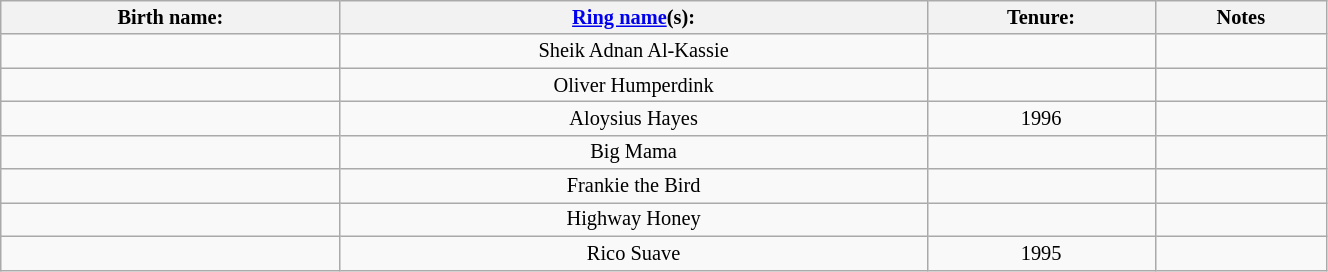<table class="sortable wikitable" style="font-size:85%; text-align:center; width:70%;">
<tr>
<th>Birth name:</th>
<th><a href='#'>Ring name</a>(s):</th>
<th>Tenure:</th>
<th>Notes</th>
</tr>
<tr>
<td></td>
<td>Sheik Adnan Al-Kassie</td>
<td sort></td>
<td></td>
</tr>
<tr>
<td> </td>
<td>Oliver Humperdink</td>
<td sort></td>
<td></td>
</tr>
<tr>
<td></td>
<td>Aloysius Hayes</td>
<td sort>1996</td>
<td></td>
</tr>
<tr>
<td></td>
<td>Big Mama</td>
<td sort></td>
<td></td>
</tr>
<tr>
<td></td>
<td>Frankie the Bird</td>
<td sort></td>
<td></td>
</tr>
<tr>
<td></td>
<td>Highway Honey</td>
<td sort></td>
<td></td>
</tr>
<tr>
<td></td>
<td>Rico Suave</td>
<td sort>1995</td>
<td></td>
</tr>
</table>
